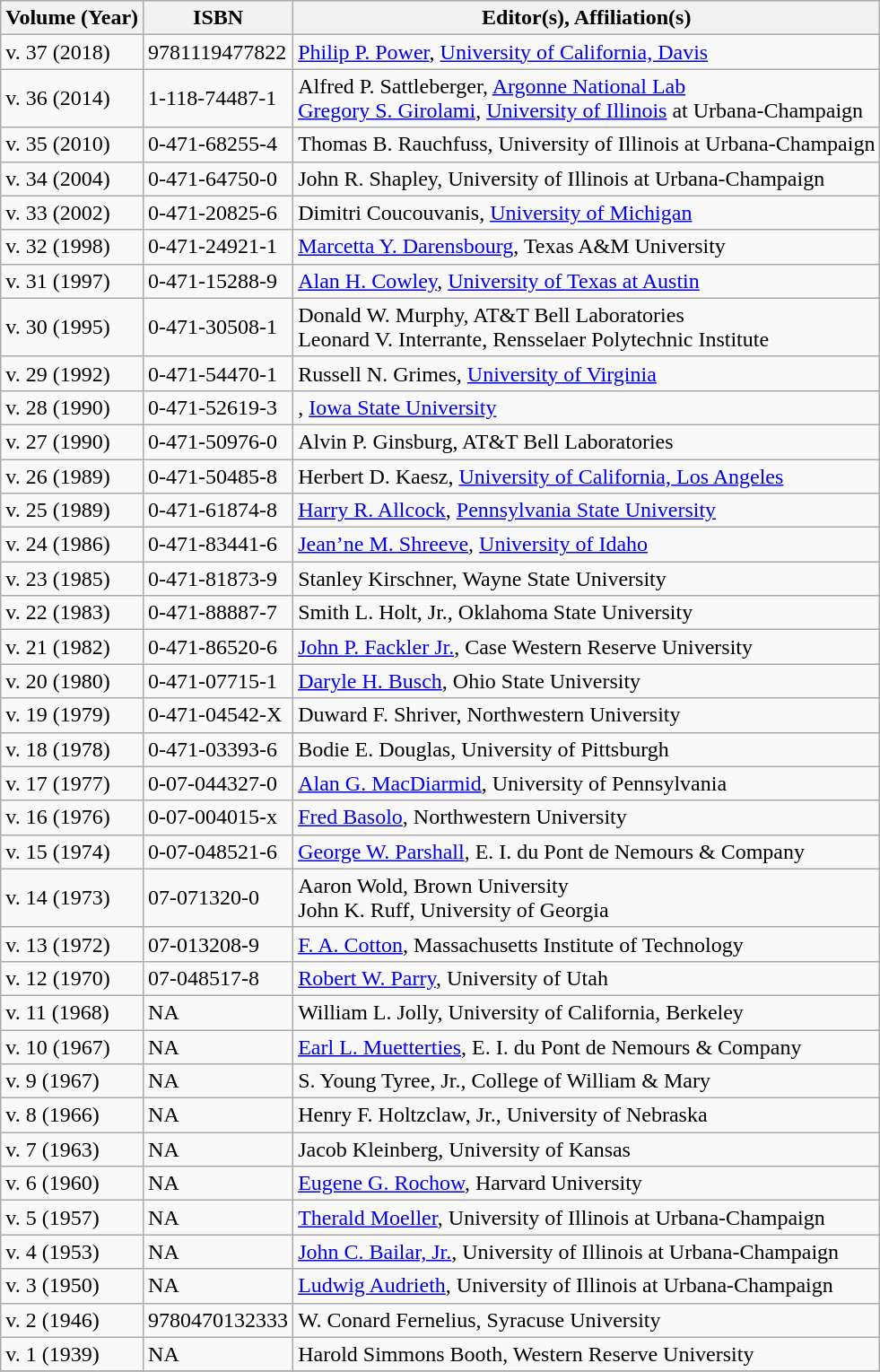<table class="wikitable" style="text-align:left; font-size:100%">
<tr ">
<th>Volume (Year)</th>
<th>ISBN</th>
<th>Editor(s), Affiliation(s)</th>
</tr>
<tr>
<td>v. 37 (2018)</td>
<td>9781119477822</td>
<td><a href='#'>Philip P. Power</a>, <a href='#'>University of California, Davis</a></td>
</tr>
<tr>
<td>v. 36 (2014)</td>
<td>1-118-74487-1</td>
<td>Alfred P. Sattleberger, <a href='#'>Argonne National Lab</a><br><a href='#'>Gregory S. Girolami</a>, <a href='#'>University of Illinois</a> at Urbana-Champaign</td>
</tr>
<tr>
<td>v. 35 (2010)</td>
<td>0-471-68255-4</td>
<td>Thomas B. Rauchfuss, University of Illinois at Urbana-Champaign</td>
</tr>
<tr>
<td>v. 34 (2004)</td>
<td>0-471-64750-0</td>
<td>John R. Shapley, University of Illinois at Urbana-Champaign</td>
</tr>
<tr>
<td>v. 33 (2002)</td>
<td>0-471-20825-6</td>
<td>Dimitri Coucouvanis, <a href='#'>University of Michigan</a></td>
</tr>
<tr>
<td>v. 32 (1998)</td>
<td>0-471-24921-1</td>
<td><a href='#'>Marcetta Y. Darensbourg</a>, Texas A&M University</td>
</tr>
<tr>
<td>v. 31 (1997)</td>
<td>0-471-15288-9</td>
<td><a href='#'>Alan H. Cowley</a>, <a href='#'>University of Texas at Austin</a></td>
</tr>
<tr>
<td>v. 30 (1995)</td>
<td>0-471-30508-1</td>
<td>Donald W. Murphy, AT&T Bell Laboratories<br>Leonard V. Interrante, Rensselaer Polytechnic Institute</td>
</tr>
<tr>
<td>v. 29 (1992)</td>
<td>0-471-54470-1</td>
<td>Russell N. Grimes, <a href='#'>University of Virginia</a></td>
</tr>
<tr>
<td>v. 28 (1990)</td>
<td>0-471-52619-3</td>
<td>, <a href='#'>Iowa State University</a></td>
</tr>
<tr>
<td>v. 27 (1990)</td>
<td>0-471-50976-0</td>
<td>Alvin P. Ginsburg, AT&T Bell Laboratories</td>
</tr>
<tr>
<td>v. 26 (1989)</td>
<td>0-471-50485-8</td>
<td>Herbert D. Kaesz, <a href='#'>University of California, Los Angeles</a></td>
</tr>
<tr>
<td>v. 25 (1989)</td>
<td>0-471-61874-8</td>
<td><a href='#'>Harry R. Allcock</a>, <a href='#'>Pennsylvania State University</a></td>
</tr>
<tr>
<td>v. 24 (1986)</td>
<td>0-471-83441-6</td>
<td><a href='#'>Jean’ne M. Shreeve</a>, <a href='#'>University of Idaho</a></td>
</tr>
<tr>
<td>v. 23 (1985)</td>
<td>0-471-81873-9</td>
<td>Stanley Kirschner, Wayne State University</td>
</tr>
<tr>
<td>v. 22 (1983)</td>
<td>0-471-88887-7</td>
<td>Smith L. Holt, Jr., Oklahoma State University</td>
</tr>
<tr>
<td>v. 21 (1982)</td>
<td>0-471-86520-6</td>
<td><a href='#'>John P. Fackler Jr.</a>, Case Western Reserve University</td>
</tr>
<tr>
<td>v. 20 (1980)</td>
<td>0-471-07715-1</td>
<td><a href='#'>Daryle H. Busch</a>, Ohio State University</td>
</tr>
<tr>
<td>v. 19 (1979)</td>
<td>0-471-04542-X</td>
<td>Duward F. Shriver, Northwestern University</td>
</tr>
<tr>
<td>v. 18 (1978)</td>
<td>0-471-03393-6</td>
<td>Bodie E. Douglas, University of Pittsburgh</td>
</tr>
<tr>
<td>v. 17 (1977)</td>
<td>0-07-044327-0</td>
<td><a href='#'>Alan G. MacDiarmid</a>, University of Pennsylvania</td>
</tr>
<tr>
<td>v. 16 (1976)</td>
<td>0-07-004015-x</td>
<td><a href='#'>Fred Basolo</a>, Northwestern University</td>
</tr>
<tr>
<td>v. 15 (1974)</td>
<td>0-07-048521-6</td>
<td><a href='#'>George W. Parshall</a>, E. I. du Pont de Nemours & Company</td>
</tr>
<tr>
<td>v. 14 (1973)</td>
<td>07-071320-0</td>
<td>Aaron Wold, Brown University<br>John K. Ruff, University of Georgia</td>
</tr>
<tr>
<td>v. 13 (1972)</td>
<td>07-013208-9</td>
<td><a href='#'>F. A. Cotton</a>, Massachusetts Institute of Technology</td>
</tr>
<tr>
<td>v. 12 (1970)</td>
<td>07-048517-8</td>
<td><a href='#'>Robert W. Parry</a>, University of Utah</td>
</tr>
<tr>
<td>v. 11 (1968)</td>
<td>NA</td>
<td>William L. Jolly, University of California, Berkeley</td>
</tr>
<tr>
<td>v. 10 (1967)</td>
<td>NA</td>
<td><a href='#'>Earl L. Muetterties</a>, E. I. du Pont de Nemours & Company</td>
</tr>
<tr>
<td>v. 9 (1967)</td>
<td>NA</td>
<td>S. Young Tyree, Jr., College of William & Mary</td>
</tr>
<tr>
<td>v. 8 (1966)</td>
<td>NA</td>
<td>Henry F. Holtzclaw, Jr., University of Nebraska</td>
</tr>
<tr>
<td>v. 7 (1963)</td>
<td>NA</td>
<td>Jacob Kleinberg, University of Kansas</td>
</tr>
<tr>
<td>v. 6 (1960)</td>
<td>NA</td>
<td><a href='#'>Eugene G. Rochow</a>, Harvard University</td>
</tr>
<tr>
<td>v. 5 (1957)</td>
<td>NA</td>
<td><a href='#'>Therald Moeller</a>, University of Illinois at Urbana-Champaign</td>
</tr>
<tr>
<td>v. 4 (1953)</td>
<td>NA</td>
<td><a href='#'>John C. Bailar, Jr.</a>, University of Illinois at Urbana-Champaign</td>
</tr>
<tr>
<td>v. 3 (1950)</td>
<td>NA</td>
<td><a href='#'>Ludwig Audrieth</a>, University of Illinois at Urbana-Champaign</td>
</tr>
<tr>
<td>v. 2 (1946)</td>
<td>9780470132333</td>
<td>W. Conard Fernelius, Syracuse University</td>
</tr>
<tr>
<td>v. 1 (1939)</td>
<td>NA</td>
<td>Harold Simmons Booth, Western Reserve University</td>
</tr>
<tr>
</tr>
</table>
